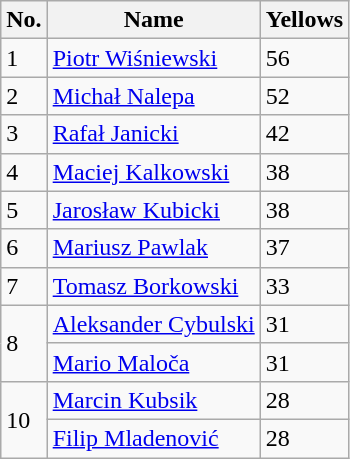<table class="wikitable" style="display: inline-table;">
<tr>
<th>No.</th>
<th>Name</th>
<th>Yellows</th>
</tr>
<tr>
<td>1</td>
<td><a href='#'>Piotr Wiśniewski</a></td>
<td>56</td>
</tr>
<tr>
<td>2</td>
<td><a href='#'>Michał Nalepa</a></td>
<td>52</td>
</tr>
<tr>
<td>3</td>
<td><a href='#'>Rafał Janicki</a></td>
<td>42</td>
</tr>
<tr>
<td>4</td>
<td><a href='#'>Maciej Kalkowski</a></td>
<td>38</td>
</tr>
<tr>
<td>5</td>
<td><a href='#'>Jarosław Kubicki</a></td>
<td>38</td>
</tr>
<tr>
<td>6</td>
<td><a href='#'>Mariusz Pawlak</a></td>
<td>37</td>
</tr>
<tr>
<td>7</td>
<td><a href='#'>Tomasz Borkowski</a></td>
<td>33</td>
</tr>
<tr>
<td rowspan=2>8</td>
<td><a href='#'>Aleksander Cybulski</a></td>
<td>31</td>
</tr>
<tr>
<td><a href='#'>Mario Maloča</a></td>
<td>31</td>
</tr>
<tr>
<td rowspan=2>10</td>
<td><a href='#'>Marcin Kubsik</a></td>
<td>28</td>
</tr>
<tr>
<td><a href='#'>Filip Mladenović</a></td>
<td>28</td>
</tr>
</table>
